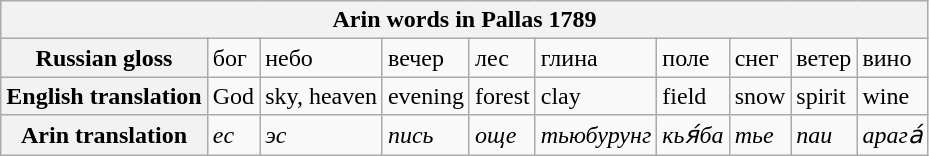<table class="wikitable">
<tr>
<th colspan="10">Arin words in Pallas 1789</th>
</tr>
<tr>
<th>Russian gloss</th>
<td>бог</td>
<td>небо</td>
<td>вечер</td>
<td>лес</td>
<td>глина</td>
<td>поле</td>
<td>снег</td>
<td>ветер</td>
<td>вино</td>
</tr>
<tr>
<th>English translation</th>
<td>God</td>
<td>sky, heaven</td>
<td>evening</td>
<td>forest</td>
<td>clay</td>
<td>field</td>
<td>snow</td>
<td>spirit</td>
<td>wine</td>
</tr>
<tr>
<th>Arin translation</th>
<td><em>еc</em></td>
<td><em>эc</em></td>
<td><em>пись</em></td>
<td><em>още</em></td>
<td><em>тьюбурунг</em></td>
<td><em>кья́ба</em></td>
<td><em>тье</em></td>
<td><em>паи</em></td>
<td><em>арага́</em></td>
</tr>
</table>
